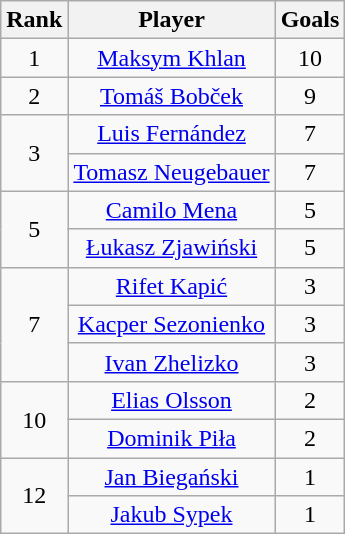<table class="wikitable" style="text-align: center">
<tr>
<th>Rank</th>
<th>Player</th>
<th>Goals</th>
</tr>
<tr>
<td>1</td>
<td><a href='#'>Maksym Khlan</a></td>
<td>10</td>
</tr>
<tr>
<td>2</td>
<td><a href='#'>Tomáš Bobček</a></td>
<td>9</td>
</tr>
<tr>
<td rowspan=2>3</td>
<td><a href='#'>Luis Fernández</a></td>
<td>7</td>
</tr>
<tr>
<td><a href='#'>Tomasz Neugebauer</a></td>
<td>7</td>
</tr>
<tr>
<td rowspan=2>5</td>
<td><a href='#'>Camilo Mena</a></td>
<td>5</td>
</tr>
<tr>
<td><a href='#'>Łukasz Zjawiński</a></td>
<td>5</td>
</tr>
<tr>
<td rowspan=3>7</td>
<td><a href='#'>Rifet Kapić</a></td>
<td>3</td>
</tr>
<tr>
<td><a href='#'>Kacper Sezonienko</a></td>
<td>3</td>
</tr>
<tr>
<td><a href='#'>Ivan Zhelizko</a></td>
<td>3</td>
</tr>
<tr>
<td rowspan=2>10</td>
<td><a href='#'>Elias Olsson</a></td>
<td>2</td>
</tr>
<tr>
<td><a href='#'>Dominik Piła</a></td>
<td>2</td>
</tr>
<tr>
<td rowspan=2>12</td>
<td><a href='#'>Jan Biegański</a></td>
<td>1</td>
</tr>
<tr>
<td><a href='#'>Jakub Sypek</a></td>
<td>1</td>
</tr>
</table>
